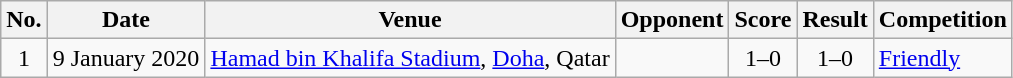<table class="wikitable sortable">
<tr>
<th scope="col">No.</th>
<th scope="col">Date</th>
<th scope="col">Venue</th>
<th scope="col">Opponent</th>
<th scope="col">Score</th>
<th scope="col">Result</th>
<th scope="col">Competition</th>
</tr>
<tr>
<td align="center">1</td>
<td>9 January 2020</td>
<td><a href='#'>Hamad bin Khalifa Stadium</a>, <a href='#'>Doha</a>, Qatar</td>
<td></td>
<td align="center">1–0</td>
<td align="center">1–0</td>
<td><a href='#'>Friendly</a></td>
</tr>
</table>
